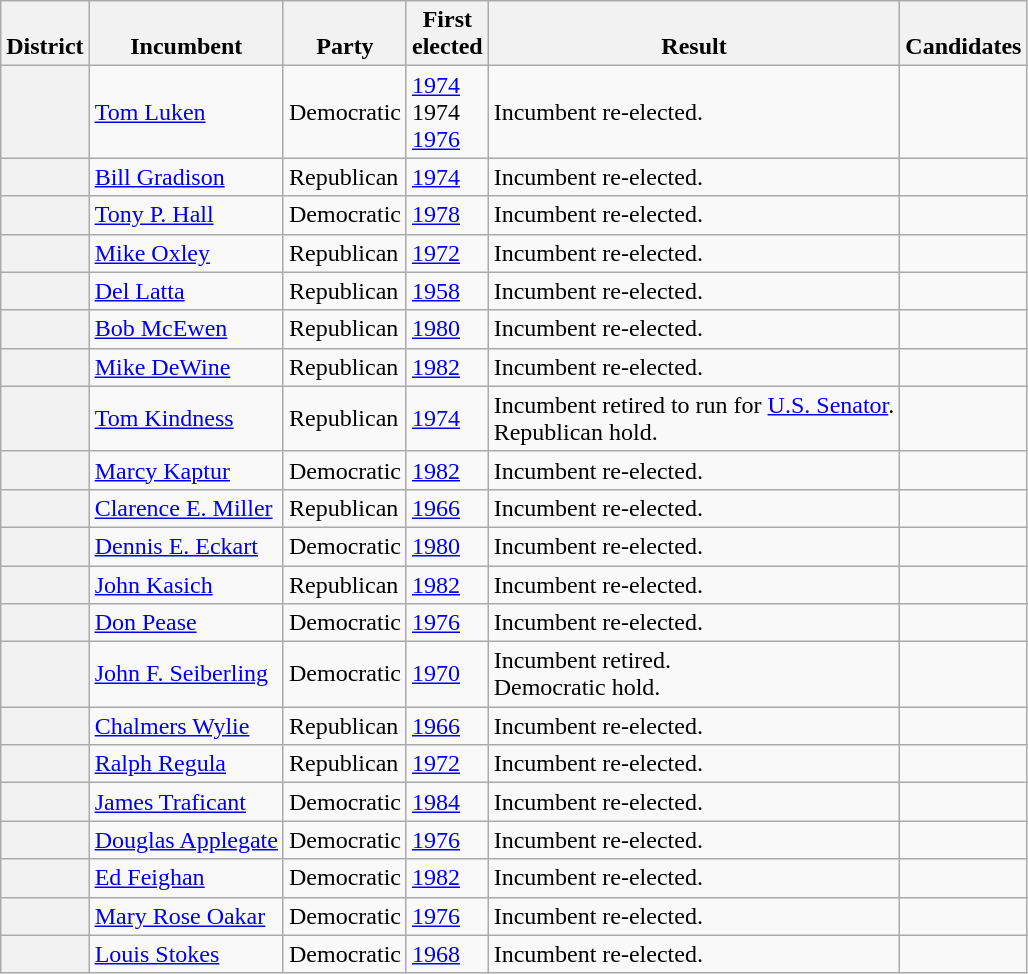<table class=wikitable>
<tr valign=bottom>
<th>District</th>
<th>Incumbent</th>
<th>Party</th>
<th>First<br>elected</th>
<th>Result</th>
<th>Candidates</th>
</tr>
<tr>
<th></th>
<td><a href='#'>Tom Luken</a></td>
<td>Democratic</td>
<td><a href='#'>1974 </a><br>1974 <br><a href='#'>1976</a></td>
<td>Incumbent re-elected.</td>
<td nowrap></td>
</tr>
<tr>
<th></th>
<td><a href='#'>Bill Gradison</a></td>
<td>Republican</td>
<td><a href='#'>1974</a></td>
<td>Incumbent re-elected.</td>
<td nowrap></td>
</tr>
<tr>
<th></th>
<td><a href='#'>Tony P. Hall</a></td>
<td>Democratic</td>
<td><a href='#'>1978</a></td>
<td>Incumbent re-elected.</td>
<td nowrap></td>
</tr>
<tr>
<th></th>
<td><a href='#'>Mike Oxley</a></td>
<td>Republican</td>
<td><a href='#'>1972</a></td>
<td>Incumbent re-elected.</td>
<td nowrap></td>
</tr>
<tr>
<th></th>
<td><a href='#'>Del Latta</a></td>
<td>Republican</td>
<td><a href='#'>1958</a></td>
<td>Incumbent re-elected.</td>
<td nowrap></td>
</tr>
<tr>
<th></th>
<td><a href='#'>Bob McEwen</a></td>
<td>Republican</td>
<td><a href='#'>1980</a></td>
<td>Incumbent re-elected.</td>
<td nowrap></td>
</tr>
<tr>
<th></th>
<td><a href='#'>Mike DeWine</a></td>
<td>Republican</td>
<td><a href='#'>1982</a></td>
<td>Incumbent re-elected.</td>
<td nowrap></td>
</tr>
<tr>
<th></th>
<td><a href='#'>Tom Kindness</a></td>
<td>Republican</td>
<td><a href='#'>1974</a></td>
<td>Incumbent retired to run for <a href='#'>U.S. Senator</a>.<br>Republican hold.</td>
<td nowrap></td>
</tr>
<tr>
<th></th>
<td><a href='#'>Marcy Kaptur</a></td>
<td>Democratic</td>
<td><a href='#'>1982</a></td>
<td>Incumbent re-elected.</td>
<td nowrap></td>
</tr>
<tr>
<th></th>
<td><a href='#'>Clarence E. Miller</a></td>
<td>Republican</td>
<td><a href='#'>1966</a></td>
<td>Incumbent re-elected.</td>
<td nowrap></td>
</tr>
<tr>
<th></th>
<td><a href='#'>Dennis E. Eckart</a></td>
<td>Democratic</td>
<td><a href='#'>1980</a></td>
<td>Incumbent re-elected.</td>
<td nowrap></td>
</tr>
<tr>
<th></th>
<td><a href='#'>John Kasich</a></td>
<td>Republican</td>
<td><a href='#'>1982</a></td>
<td>Incumbent re-elected.</td>
<td nowrap></td>
</tr>
<tr>
<th></th>
<td><a href='#'>Don Pease</a></td>
<td>Democratic</td>
<td><a href='#'>1976</a></td>
<td>Incumbent re-elected.</td>
<td nowrap></td>
</tr>
<tr>
<th></th>
<td><a href='#'>John F. Seiberling</a></td>
<td>Democratic</td>
<td><a href='#'>1970</a></td>
<td>Incumbent retired.<br>Democratic hold.</td>
<td nowrap></td>
</tr>
<tr>
<th></th>
<td><a href='#'>Chalmers Wylie</a></td>
<td>Republican</td>
<td><a href='#'>1966</a></td>
<td>Incumbent re-elected.</td>
<td nowrap></td>
</tr>
<tr>
<th></th>
<td><a href='#'>Ralph Regula</a></td>
<td>Republican</td>
<td><a href='#'>1972</a></td>
<td>Incumbent re-elected.</td>
<td nowrap></td>
</tr>
<tr>
<th></th>
<td><a href='#'>James Traficant</a></td>
<td>Democratic</td>
<td><a href='#'>1984</a></td>
<td>Incumbent re-elected.</td>
<td nowrap></td>
</tr>
<tr>
<th></th>
<td><a href='#'>Douglas Applegate</a></td>
<td>Democratic</td>
<td><a href='#'>1976</a></td>
<td>Incumbent re-elected.</td>
<td nowrap></td>
</tr>
<tr>
<th></th>
<td><a href='#'>Ed Feighan</a></td>
<td>Democratic</td>
<td><a href='#'>1982</a></td>
<td>Incumbent re-elected.</td>
<td nowrap></td>
</tr>
<tr>
<th></th>
<td><a href='#'>Mary Rose Oakar</a></td>
<td>Democratic</td>
<td><a href='#'>1976</a></td>
<td>Incumbent re-elected.</td>
<td nowrap></td>
</tr>
<tr>
<th></th>
<td><a href='#'>Louis Stokes</a></td>
<td>Democratic</td>
<td><a href='#'>1968</a></td>
<td>Incumbent re-elected.</td>
<td nowrap></td>
</tr>
</table>
